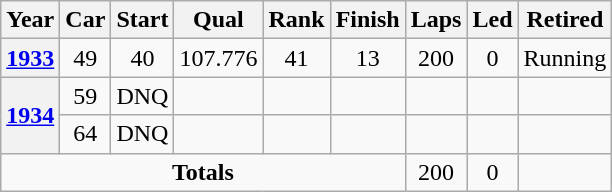<table class="wikitable" style="text-align:center">
<tr>
<th>Year</th>
<th>Car</th>
<th>Start</th>
<th>Qual</th>
<th>Rank</th>
<th>Finish</th>
<th>Laps</th>
<th>Led</th>
<th>Retired</th>
</tr>
<tr>
<th><a href='#'>1933</a></th>
<td>49</td>
<td>40</td>
<td>107.776</td>
<td>41</td>
<td>13</td>
<td>200</td>
<td>0</td>
<td>Running</td>
</tr>
<tr>
<th rowspan=2><a href='#'>1934</a></th>
<td>59</td>
<td>DNQ</td>
<td></td>
<td></td>
<td></td>
<td></td>
<td></td>
<td></td>
</tr>
<tr>
<td>64</td>
<td>DNQ</td>
<td></td>
<td></td>
<td></td>
<td></td>
<td></td>
<td></td>
</tr>
<tr>
<td colspan=6><strong>Totals</strong></td>
<td>200</td>
<td>0</td>
<td></td>
</tr>
</table>
